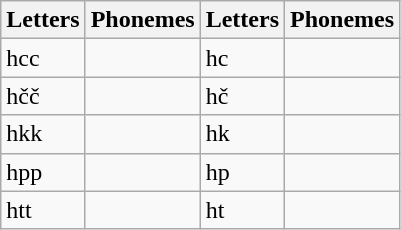<table class="wikitable">
<tr>
<th>Letters</th>
<th>Phonemes</th>
<th>Letters</th>
<th>Phonemes</th>
</tr>
<tr>
<td>hcc</td>
<td></td>
<td>hc</td>
<td></td>
</tr>
<tr>
<td>hčč</td>
<td></td>
<td>hč</td>
<td></td>
</tr>
<tr>
<td>hkk</td>
<td></td>
<td>hk</td>
<td></td>
</tr>
<tr>
<td>hpp</td>
<td></td>
<td>hp</td>
<td></td>
</tr>
<tr>
<td>htt</td>
<td></td>
<td>ht</td>
<td></td>
</tr>
</table>
